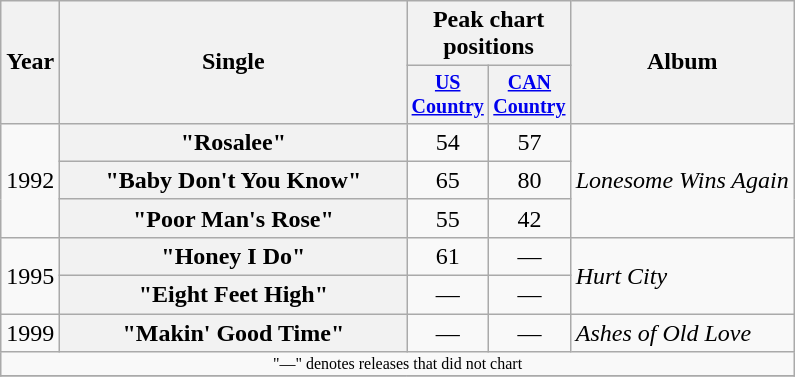<table class="wikitable plainrowheaders" style="text-align:center;">
<tr>
<th rowspan="2">Year</th>
<th rowspan="2" style="width:14em;">Single</th>
<th colspan="2">Peak chart<br>positions</th>
<th rowspan="2">Album</th>
</tr>
<tr style="font-size:smaller;">
<th width="45"><a href='#'>US Country</a></th>
<th width="45"><a href='#'>CAN Country</a></th>
</tr>
<tr>
<td rowspan="3">1992</td>
<th scope="row">"Rosalee"</th>
<td>54</td>
<td>57</td>
<td align="left" rowspan="3"><em>Lonesome Wins Again</em></td>
</tr>
<tr>
<th scope="row">"Baby Don't You Know"</th>
<td>65</td>
<td>80</td>
</tr>
<tr>
<th scope="row">"Poor Man's Rose"</th>
<td>55</td>
<td>42</td>
</tr>
<tr>
<td rowspan="2">1995</td>
<th scope="row">"Honey I Do"</th>
<td>61</td>
<td>—</td>
<td align="left" rowspan="2"><em>Hurt City</em></td>
</tr>
<tr>
<th scope="row">"Eight Feet High"</th>
<td>—</td>
<td>—</td>
</tr>
<tr>
<td>1999</td>
<th scope="row">"Makin' Good Time"</th>
<td>—</td>
<td>—</td>
<td align="left"><em>Ashes of Old Love</em></td>
</tr>
<tr>
<td colspan="5" style="font-size:8pt">"—" denotes releases that did not chart</td>
</tr>
<tr>
</tr>
</table>
